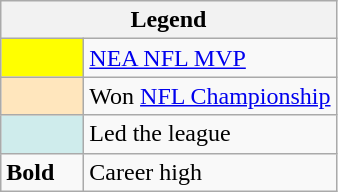<table class="wikitable">
<tr>
<th colspan="2">Legend</th>
</tr>
<tr>
<td style="background:#ffff00; width:3em;"></td>
<td><a href='#'>NEA NFL MVP</a></td>
</tr>
<tr>
<td style="background:#ffe6bd; width:3em;"></td>
<td>Won <a href='#'>NFL Championship</a></td>
</tr>
<tr>
<td style="background:#cfecec; width:3em;"></td>
<td>Led the league</td>
</tr>
<tr>
<td><strong>Bold</strong></td>
<td>Career high</td>
</tr>
</table>
